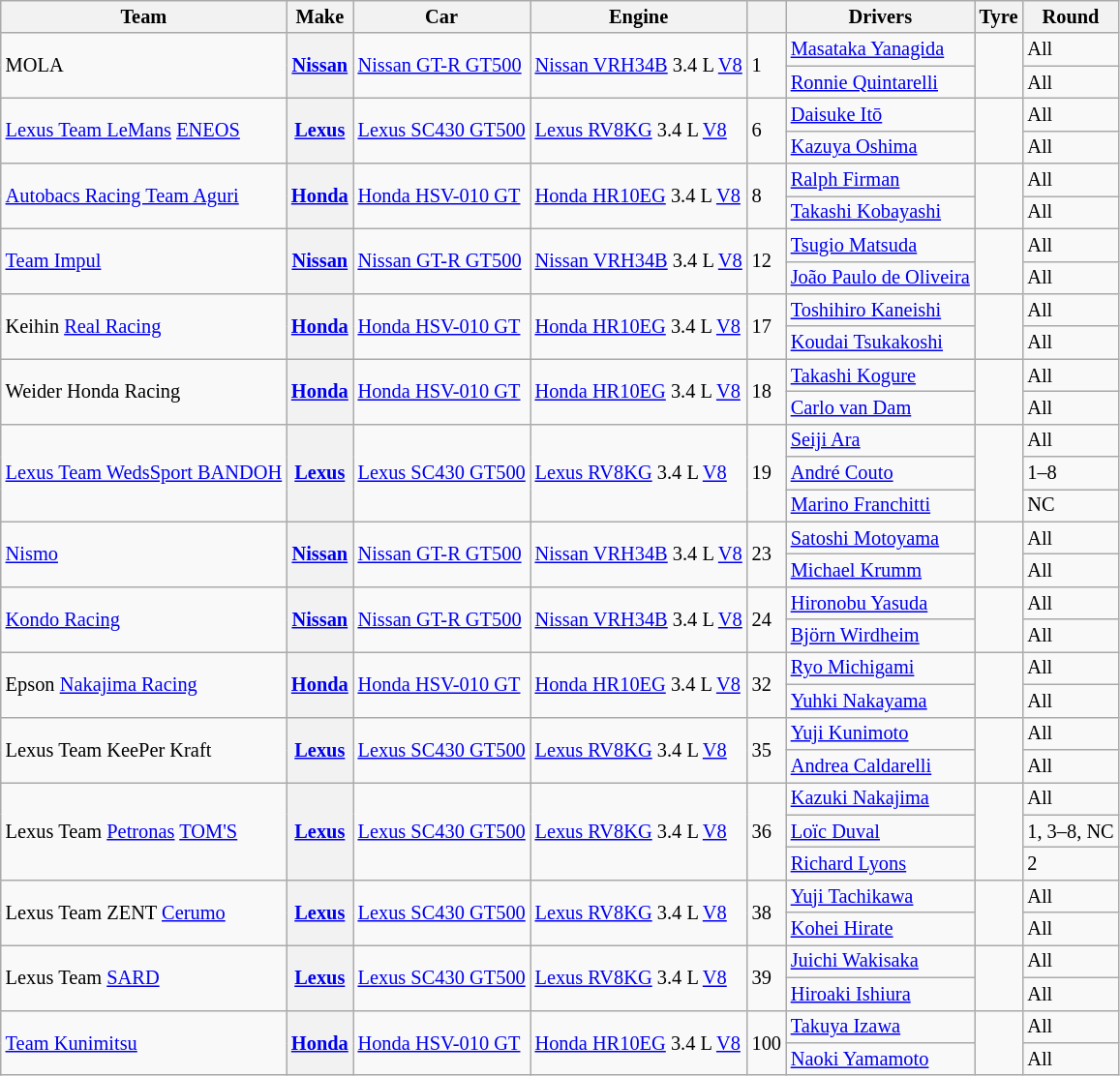<table class="wikitable" style="font-size: 85%;">
<tr>
<th>Team</th>
<th>Make</th>
<th>Car</th>
<th>Engine</th>
<th></th>
<th>Drivers</th>
<th>Tyre</th>
<th>Round</th>
</tr>
<tr>
<td rowspan=2> MOLA</td>
<th rowspan=2><a href='#'>Nissan</a></th>
<td rowspan=2><a href='#'>Nissan GT-R GT500</a></td>
<td rowspan=2><a href='#'>Nissan VRH34B</a> 3.4 L <a href='#'>V8</a></td>
<td rowspan=2>1</td>
<td> <a href='#'>Masataka Yanagida</a></td>
<td align=center rowspan=2></td>
<td>All</td>
</tr>
<tr>
<td> <a href='#'>Ronnie Quintarelli</a></td>
<td>All</td>
</tr>
<tr>
<td rowspan=2> <a href='#'>Lexus Team LeMans</a> <a href='#'>ENEOS</a></td>
<th rowspan=2><a href='#'>Lexus</a></th>
<td rowspan=2><a href='#'>Lexus SC430 GT500</a></td>
<td rowspan=2><a href='#'>Lexus RV8KG</a> 3.4 L <a href='#'>V8</a></td>
<td rowspan=2>6</td>
<td> <a href='#'>Daisuke Itō</a></td>
<td align=center rowspan=2></td>
<td>All</td>
</tr>
<tr>
<td> <a href='#'>Kazuya Oshima</a></td>
<td>All</td>
</tr>
<tr>
<td rowspan=2> <a href='#'>Autobacs Racing Team Aguri</a></td>
<th rowspan=2><a href='#'>Honda</a></th>
<td rowspan=2><a href='#'>Honda HSV-010 GT</a></td>
<td rowspan=2><a href='#'>Honda HR10EG</a> 3.4 L <a href='#'>V8</a></td>
<td rowspan=2>8</td>
<td> <a href='#'>Ralph Firman</a></td>
<td align=center rowspan=2></td>
<td>All</td>
</tr>
<tr>
<td> <a href='#'>Takashi Kobayashi</a></td>
<td>All</td>
</tr>
<tr>
<td rowspan=2> <a href='#'>Team Impul</a></td>
<th rowspan=2><a href='#'>Nissan</a></th>
<td rowspan=2><a href='#'>Nissan GT-R GT500</a></td>
<td rowspan=2><a href='#'>Nissan VRH34B</a> 3.4 L <a href='#'>V8</a></td>
<td rowspan=2>12</td>
<td> <a href='#'>Tsugio Matsuda</a></td>
<td align=center rowspan=2></td>
<td>All</td>
</tr>
<tr>
<td> <a href='#'>João Paulo de Oliveira</a></td>
<td>All</td>
</tr>
<tr>
<td rowspan=2> Keihin <a href='#'>Real Racing</a></td>
<th rowspan=2><a href='#'>Honda</a></th>
<td rowspan=2><a href='#'>Honda HSV-010 GT</a></td>
<td rowspan=2><a href='#'>Honda HR10EG</a> 3.4 L <a href='#'>V8</a></td>
<td rowspan=2>17</td>
<td> <a href='#'>Toshihiro Kaneishi</a></td>
<td align=center rowspan=2></td>
<td>All</td>
</tr>
<tr>
<td> <a href='#'>Koudai Tsukakoshi</a></td>
<td>All</td>
</tr>
<tr>
<td rowspan=2> Weider Honda Racing</td>
<th rowspan=2><a href='#'>Honda</a></th>
<td rowspan=2><a href='#'>Honda HSV-010 GT</a></td>
<td rowspan=2><a href='#'>Honda HR10EG</a> 3.4 L <a href='#'>V8</a></td>
<td rowspan=2>18</td>
<td> <a href='#'>Takashi Kogure</a></td>
<td align=center rowspan=2></td>
<td>All</td>
</tr>
<tr>
<td> <a href='#'>Carlo van Dam</a></td>
<td>All</td>
</tr>
<tr>
<td rowspan=3> <a href='#'>Lexus Team WedsSport BANDOH</a></td>
<th rowspan=3><a href='#'>Lexus</a></th>
<td rowspan=3><a href='#'>Lexus SC430 GT500</a></td>
<td rowspan=3><a href='#'>Lexus RV8KG</a> 3.4 L <a href='#'>V8</a></td>
<td rowspan=3>19</td>
<td> <a href='#'>Seiji Ara</a></td>
<td align=center rowspan=3></td>
<td>All</td>
</tr>
<tr>
<td> <a href='#'>André Couto</a></td>
<td>1–8</td>
</tr>
<tr>
<td> <a href='#'>Marino Franchitti</a></td>
<td>NC</td>
</tr>
<tr>
<td rowspan=2> <a href='#'>Nismo</a></td>
<th rowspan=2><a href='#'>Nissan</a></th>
<td rowspan=2><a href='#'>Nissan GT-R GT500</a></td>
<td rowspan=2><a href='#'>Nissan VRH34B</a> 3.4 L <a href='#'>V8</a></td>
<td rowspan=2>23</td>
<td> <a href='#'>Satoshi Motoyama</a></td>
<td align=center rowspan=2></td>
<td>All</td>
</tr>
<tr>
<td> <a href='#'>Michael Krumm</a></td>
<td>All</td>
</tr>
<tr>
<td rowspan=2> <a href='#'>Kondo Racing</a></td>
<th rowspan=2><a href='#'>Nissan</a></th>
<td rowspan=2><a href='#'>Nissan GT-R GT500</a></td>
<td rowspan=2><a href='#'>Nissan VRH34B</a> 3.4 L <a href='#'>V8</a></td>
<td rowspan=2>24</td>
<td> <a href='#'>Hironobu Yasuda</a></td>
<td align=center rowspan=2></td>
<td>All</td>
</tr>
<tr>
<td> <a href='#'>Björn Wirdheim</a></td>
<td>All</td>
</tr>
<tr>
<td rowspan=2> Epson <a href='#'>Nakajima Racing</a></td>
<th rowspan=2><a href='#'>Honda</a></th>
<td rowspan=2><a href='#'>Honda HSV-010 GT</a></td>
<td rowspan=2><a href='#'>Honda HR10EG</a> 3.4 L <a href='#'>V8</a></td>
<td rowspan=2>32</td>
<td> <a href='#'>Ryo Michigami</a></td>
<td align=center rowspan=2></td>
<td>All</td>
</tr>
<tr>
<td> <a href='#'>Yuhki Nakayama</a></td>
<td>All</td>
</tr>
<tr>
<td rowspan=2> Lexus Team KeePer Kraft</td>
<th rowspan=2><a href='#'>Lexus</a></th>
<td rowspan=2><a href='#'>Lexus SC430 GT500</a></td>
<td rowspan=2><a href='#'>Lexus RV8KG</a> 3.4 L <a href='#'>V8</a></td>
<td rowspan=2>35</td>
<td> <a href='#'>Yuji Kunimoto</a></td>
<td align=center rowspan=2></td>
<td>All</td>
</tr>
<tr>
<td> <a href='#'>Andrea Caldarelli</a></td>
<td>All</td>
</tr>
<tr>
<td rowspan=3> Lexus Team <a href='#'>Petronas</a> <a href='#'>TOM'S</a></td>
<th rowspan=3><a href='#'>Lexus</a></th>
<td rowspan=3><a href='#'>Lexus SC430 GT500</a></td>
<td rowspan=3><a href='#'>Lexus RV8KG</a> 3.4 L <a href='#'>V8</a></td>
<td rowspan=3>36</td>
<td> <a href='#'>Kazuki Nakajima</a></td>
<td align=center rowspan=3></td>
<td>All</td>
</tr>
<tr>
<td> <a href='#'>Loïc Duval</a></td>
<td>1, 3–8, NC</td>
</tr>
<tr>
<td> <a href='#'>Richard Lyons</a></td>
<td>2</td>
</tr>
<tr>
<td rowspan=2> Lexus Team ZENT <a href='#'>Cerumo</a></td>
<th rowspan=2><a href='#'>Lexus</a></th>
<td rowspan=2><a href='#'>Lexus SC430 GT500</a></td>
<td rowspan=2><a href='#'>Lexus RV8KG</a> 3.4 L <a href='#'>V8</a></td>
<td rowspan=2>38</td>
<td> <a href='#'>Yuji Tachikawa</a></td>
<td align=center rowspan=2></td>
<td>All</td>
</tr>
<tr>
<td> <a href='#'>Kohei Hirate</a></td>
<td>All</td>
</tr>
<tr>
<td rowspan=2> Lexus Team <a href='#'>SARD</a></td>
<th rowspan=2><a href='#'>Lexus</a></th>
<td rowspan=2><a href='#'>Lexus SC430 GT500</a></td>
<td rowspan=2><a href='#'>Lexus RV8KG</a> 3.4 L <a href='#'>V8</a></td>
<td rowspan=2>39</td>
<td> <a href='#'>Juichi Wakisaka</a></td>
<td align=center rowspan=2></td>
<td>All</td>
</tr>
<tr>
<td> <a href='#'>Hiroaki Ishiura</a></td>
<td>All</td>
</tr>
<tr>
<td rowspan=2> <a href='#'>Team Kunimitsu</a></td>
<th rowspan=2><a href='#'>Honda</a></th>
<td rowspan=2><a href='#'>Honda HSV-010 GT</a></td>
<td rowspan=2><a href='#'>Honda HR10EG</a> 3.4 L <a href='#'>V8</a></td>
<td rowspan=2>100</td>
<td> <a href='#'>Takuya Izawa</a></td>
<td align=center rowspan=2></td>
<td>All</td>
</tr>
<tr>
<td> <a href='#'>Naoki Yamamoto</a></td>
<td>All</td>
</tr>
</table>
